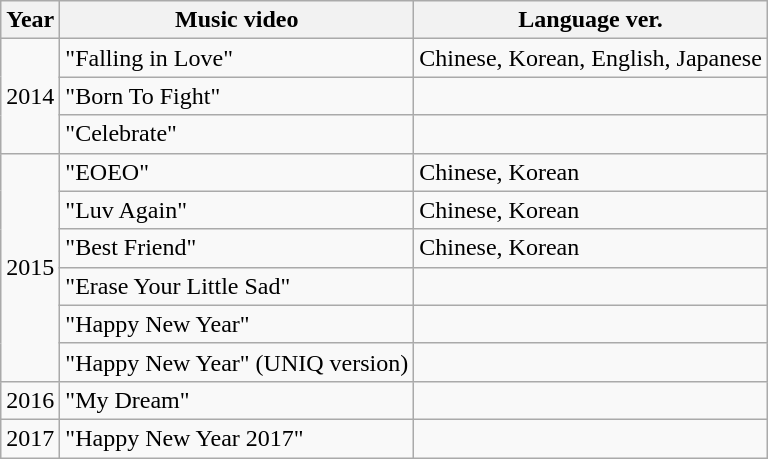<table class="wikitable">
<tr>
<th>Year</th>
<th>Music video</th>
<th>Language ver.</th>
</tr>
<tr>
<td rowspan="3">2014</td>
<td>"Falling in Love"</td>
<td>Chinese, Korean, English, Japanese</td>
</tr>
<tr>
<td>"Born To Fight"</td>
<td></td>
</tr>
<tr>
<td>"Celebrate"</td>
<td></td>
</tr>
<tr>
<td rowspan="6">2015</td>
<td>"EOEO"</td>
<td>Chinese, Korean</td>
</tr>
<tr>
<td>"Luv Again"</td>
<td>Chinese, Korean</td>
</tr>
<tr>
<td>"Best Friend"</td>
<td>Chinese, Korean</td>
</tr>
<tr>
<td>"Erase Your Little Sad"</td>
<td></td>
</tr>
<tr>
<td>"Happy New Year"</td>
<td></td>
</tr>
<tr>
<td>"Happy New Year" (UNIQ version)</td>
<td></td>
</tr>
<tr>
<td>2016</td>
<td>"My Dream"</td>
<td></td>
</tr>
<tr>
<td>2017</td>
<td>"Happy New Year 2017"</td>
<td></td>
</tr>
</table>
